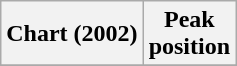<table class="wikitable sortable plainrowheaders" style="text-align:center">
<tr>
<th scope="col">Chart (2002)</th>
<th scope="col">Peak<br>position</th>
</tr>
<tr>
</tr>
</table>
